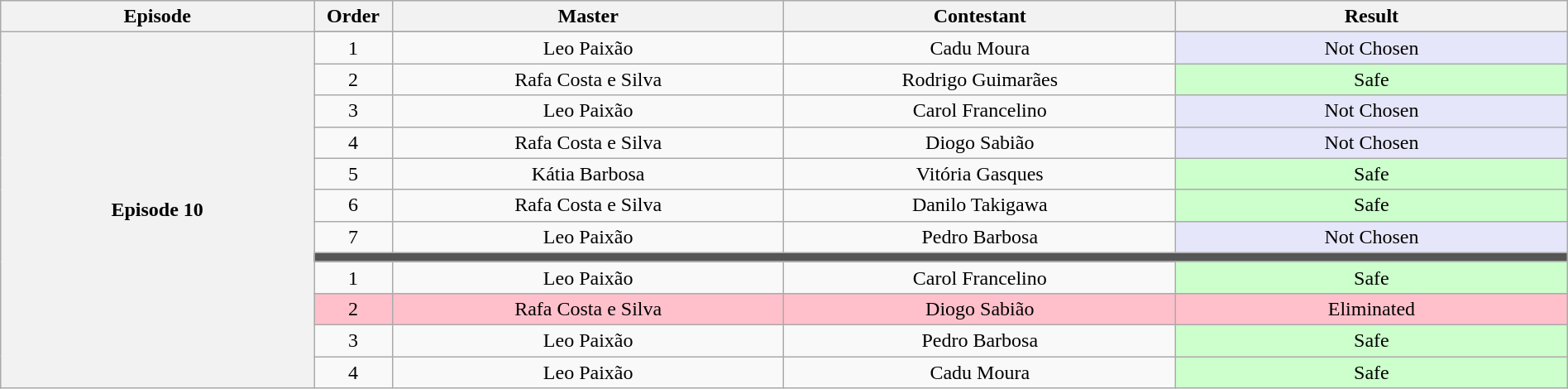<table class="wikitable" style="text-align:center; width:100%;">
<tr>
<th scope="col" width="20.0%">Episode</th>
<th scope="col" width="05.0%">Order</th>
<th scope="col" width="25.0%">Master</th>
<th scope="col" width="25.0%">Contestant</th>
<th scope="col" width="25.0%">Result</th>
</tr>
<tr>
<th rowspan=13>Episode 10<br></th>
</tr>
<tr>
<td>1</td>
<td>Leo Paixão</td>
<td>Cadu Moura</td>
<td bgcolor=E6E6FA>Not Chosen</td>
</tr>
<tr>
<td>2</td>
<td>Rafa Costa e Silva</td>
<td>Rodrigo Guimarães</td>
<td bgcolor=CCFFCC>Safe</td>
</tr>
<tr>
<td>3</td>
<td>Leo Paixão</td>
<td>Carol Francelino</td>
<td bgcolor=E6E6FA>Not Chosen</td>
</tr>
<tr>
<td>4</td>
<td>Rafa Costa e Silva</td>
<td>Diogo Sabião</td>
<td bgcolor=E6E6FA>Not Chosen</td>
</tr>
<tr>
<td>5</td>
<td>Kátia Barbosa</td>
<td>Vitória Gasques</td>
<td bgcolor=CCFFCC>Safe</td>
</tr>
<tr>
<td>6</td>
<td>Rafa Costa e Silva</td>
<td>Danilo Takigawa</td>
<td bgcolor=CCFFCC>Safe</td>
</tr>
<tr>
<td>7</td>
<td>Leo Paixão</td>
<td>Pedro Barbosa</td>
<td bgcolor=E6E6FA>Not Chosen</td>
</tr>
<tr>
<td colspan=5 bgcolor=555555></td>
</tr>
<tr>
<td>1</td>
<td>Leo Paixão</td>
<td>Carol Francelino</td>
<td bgcolor=CCFFCC>Safe</td>
</tr>
<tr bgcolor=FFC0CB>
<td>2</td>
<td>Rafa Costa e Silva</td>
<td>Diogo Sabião</td>
<td>Eliminated</td>
</tr>
<tr>
<td>3</td>
<td>Leo Paixão</td>
<td>Pedro Barbosa</td>
<td bgcolor=CCFFCC>Safe</td>
</tr>
<tr>
<td>4</td>
<td>Leo Paixão</td>
<td>Cadu Moura</td>
<td bgcolor=CCFFCC>Safe</td>
</tr>
</table>
